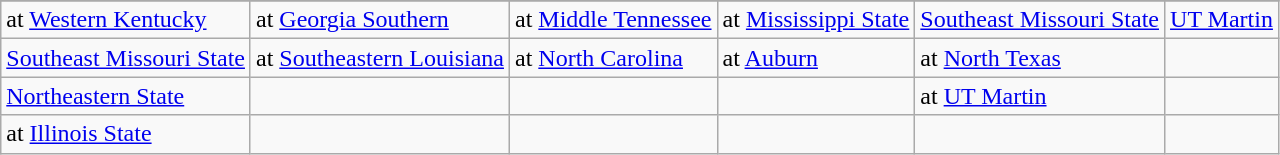<table class="wikitable">
<tr>
</tr>
<tr>
<td>at <a href='#'>Western Kentucky</a></td>
<td>at <a href='#'>Georgia Southern</a></td>
<td>at <a href='#'>Middle Tennessee</a></td>
<td>at <a href='#'>Mississippi State</a></td>
<td><a href='#'>Southeast Missouri State</a></td>
<td><a href='#'>UT Martin</a></td>
</tr>
<tr>
<td><a href='#'>Southeast Missouri State</a></td>
<td>at <a href='#'>Southeastern Louisiana</a></td>
<td>at <a href='#'>North Carolina</a></td>
<td>at <a href='#'>Auburn</a></td>
<td>at <a href='#'>North Texas</a></td>
<td></td>
</tr>
<tr>
<td><a href='#'>Northeastern State</a></td>
<td></td>
<td></td>
<td></td>
<td>at <a href='#'>UT Martin</a></td>
<td></td>
</tr>
<tr>
<td>at <a href='#'>Illinois State</a></td>
<td></td>
<td></td>
<td></td>
<td></td>
<td></td>
</tr>
</table>
